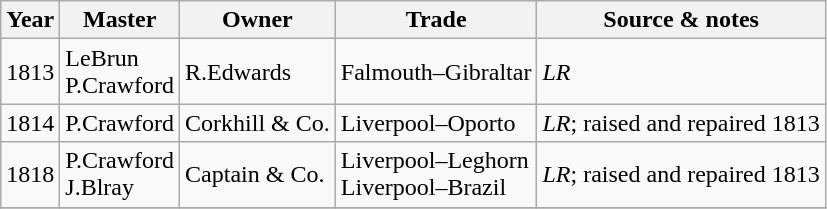<table class=" wikitable">
<tr>
<th>Year</th>
<th>Master</th>
<th>Owner</th>
<th>Trade</th>
<th>Source & notes</th>
</tr>
<tr>
<td>1813</td>
<td>LeBrun<br>P.Crawford</td>
<td>R.Edwards</td>
<td>Falmouth–Gibraltar</td>
<td><em>LR</em></td>
</tr>
<tr>
<td>1814</td>
<td>P.Crawford</td>
<td>Corkhill & Co.</td>
<td>Liverpool–Oporto</td>
<td><em>LR</em>; raised and repaired 1813</td>
</tr>
<tr>
<td>1818</td>
<td>P.Crawford<br>J.Blray</td>
<td>Captain & Co.</td>
<td>Liverpool–Leghorn<br>Liverpool–Brazil</td>
<td><em>LR</em>; raised and repaired 1813</td>
</tr>
<tr>
</tr>
</table>
